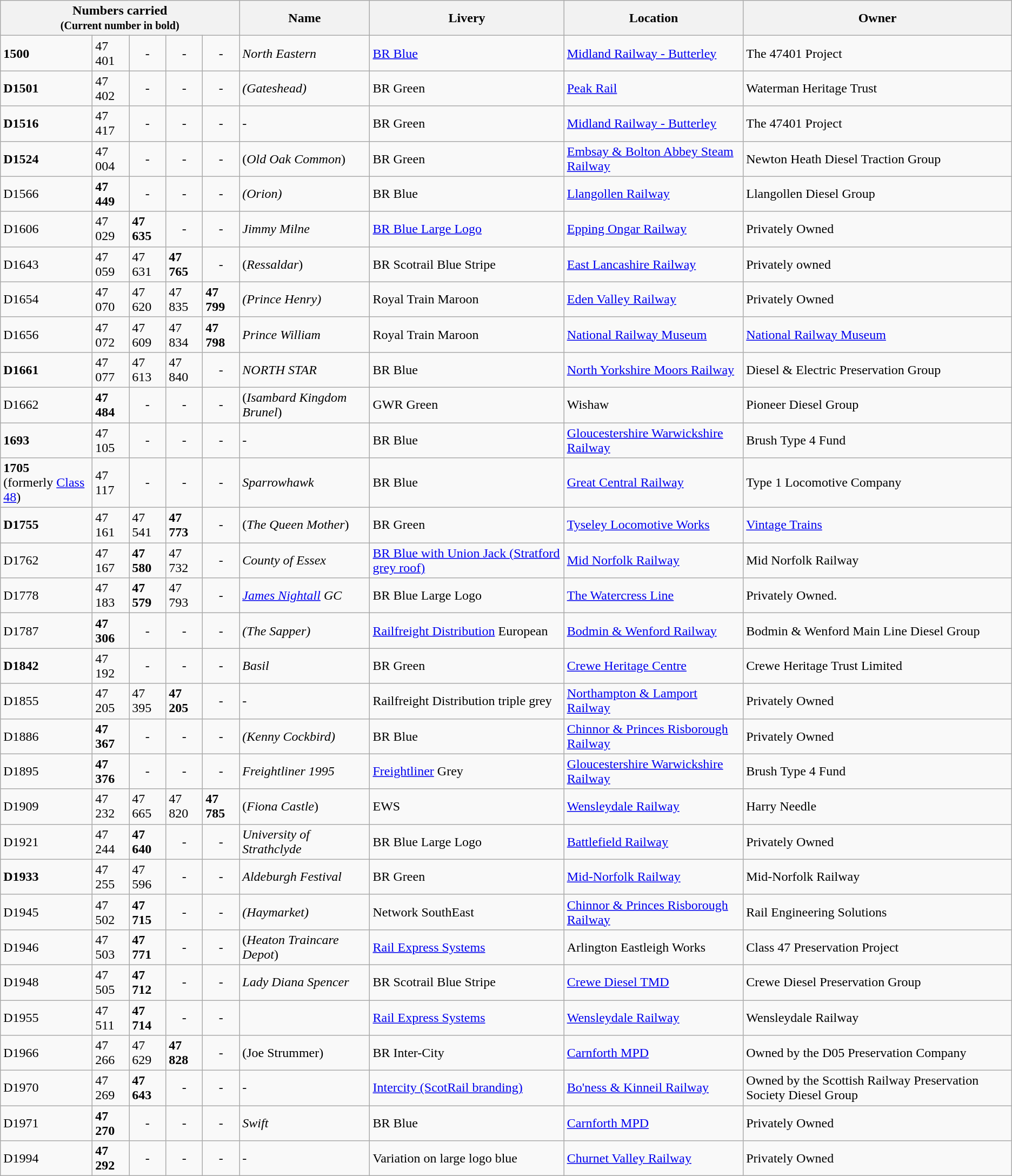<table class="wikitable">
<tr>
<th colspan=5>Numbers carried<br><small>(Current number in bold)</small></th>
<th align=left>Name</th>
<th align=left>Livery</th>
<th align=left>Location</th>
<th align=left>Owner</th>
</tr>
<tr>
<td><strong>1500</strong></td>
<td>47 401</td>
<td align=center>-</td>
<td align=center>-</td>
<td align=center>-</td>
<td><em>North Eastern</em></td>
<td><a href='#'>BR Blue</a></td>
<td><a href='#'>Midland Railway - Butterley</a></td>
<td>The 47401 Project</td>
</tr>
<tr>
<td><strong>D1501</strong></td>
<td>47 402</td>
<td align=center>-</td>
<td align=center>-</td>
<td align=center>-</td>
<td><em>(Gateshead)</em></td>
<td>BR Green</td>
<td><a href='#'>Peak Rail</a></td>
<td>Waterman Heritage Trust</td>
</tr>
<tr>
<td><strong>D1516</strong></td>
<td>47 417</td>
<td align=center>-</td>
<td align=center>-</td>
<td align=center>-</td>
<td align=left>-</td>
<td>BR Green</td>
<td><a href='#'>Midland Railway - Butterley</a></td>
<td>The 47401 Project</td>
</tr>
<tr>
<td><strong>D1524</strong></td>
<td>47 004</td>
<td align=center>-</td>
<td align=center>-</td>
<td align=center>-</td>
<td align=left>(<em>Old Oak Common</em>)</td>
<td>BR Green</td>
<td><a href='#'>Embsay & Bolton Abbey Steam Railway</a></td>
<td>Newton Heath Diesel Traction Group</td>
</tr>
<tr>
<td>D1566</td>
<td><strong>47 449</strong></td>
<td align=center>-</td>
<td align=center>-</td>
<td align=center>-</td>
<td><em>(Orion)</em></td>
<td>BR Blue</td>
<td><a href='#'>Llangollen Railway</a></td>
<td>Llangollen Diesel Group</td>
</tr>
<tr>
<td>D1606</td>
<td>47 029</td>
<td><strong>47 635</strong></td>
<td align=center>-</td>
<td align=center>-</td>
<td><em>Jimmy Milne</em></td>
<td><a href='#'>BR Blue Large Logo</a></td>
<td><a href='#'>Epping Ongar Railway</a></td>
<td>Privately Owned</td>
</tr>
<tr>
<td>D1643</td>
<td>47 059</td>
<td>47 631</td>
<td><strong>47 765</strong></td>
<td align=center>-</td>
<td>(<em>Ressaldar</em>)</td>
<td>BR Scotrail Blue Stripe</td>
<td><a href='#'>East Lancashire Railway</a></td>
<td>Privately owned</td>
</tr>
<tr>
<td>D1654</td>
<td>47 070</td>
<td>47 620</td>
<td>47 835</td>
<td><strong>47 799</strong></td>
<td><em>(Prince Henry)</em></td>
<td>Royal Train Maroon</td>
<td><a href='#'>Eden Valley Railway</a></td>
<td>Privately Owned</td>
</tr>
<tr>
<td>D1656</td>
<td>47 072</td>
<td>47 609</td>
<td>47 834</td>
<td><strong>47 798</strong></td>
<td><em>Prince William</em></td>
<td>Royal Train Maroon</td>
<td><a href='#'>National Railway Museum</a></td>
<td><a href='#'>National Railway Museum</a></td>
</tr>
<tr>
<td><strong>D1661</strong></td>
<td>47 077</td>
<td>47 613</td>
<td>47 840</td>
<td align=center>-</td>
<td><em>NORTH STAR</em></td>
<td>BR Blue</td>
<td><a href='#'>North Yorkshire Moors Railway</a></td>
<td>Diesel & Electric Preservation Group</td>
</tr>
<tr>
<td>D1662</td>
<td><strong>47 484</strong></td>
<td align=center>-</td>
<td align=center>-</td>
<td align=center>-</td>
<td>(<em>Isambard Kingdom Brunel</em>)</td>
<td>GWR Green</td>
<td>Wishaw</td>
<td>Pioneer Diesel Group</td>
</tr>
<tr>
<td><strong>1693</strong></td>
<td>47 105</td>
<td align=center>-</td>
<td align=center>-</td>
<td align=center>-</td>
<td align=left>-</td>
<td>BR Blue</td>
<td><a href='#'>Gloucestershire Warwickshire Railway</a></td>
<td>Brush Type 4 Fund</td>
</tr>
<tr>
<td><strong>1705</strong><br>(formerly <a href='#'>Class 48</a>)</td>
<td>47 117</td>
<td align=center>-</td>
<td align=center>-</td>
<td align=center>-</td>
<td><em>Sparrowhawk</em></td>
<td>BR Blue</td>
<td><a href='#'>Great Central Railway</a></td>
<td>Type 1 Locomotive Company</td>
</tr>
<tr>
<td><strong>D1755</strong></td>
<td>47 161</td>
<td>47 541</td>
<td><strong>47 773</strong></td>
<td align=center>-</td>
<td>(<em>The Queen Mother</em>)</td>
<td>BR Green</td>
<td><a href='#'>Tyseley Locomotive Works</a></td>
<td><a href='#'>Vintage Trains</a></td>
</tr>
<tr>
<td>D1762</td>
<td>47 167</td>
<td><strong>47 580</strong></td>
<td>47 732</td>
<td align=center>-</td>
<td align=left><em>County of Essex</em></td>
<td><a href='#'>BR Blue with Union Jack (Stratford grey roof)</a></td>
<td><a href='#'>Mid Norfolk Railway</a></td>
<td>Mid Norfolk Railway</td>
</tr>
<tr>
<td>D1778</td>
<td>47 183</td>
<td><strong>47 579</strong></td>
<td>47 793</td>
<td align=center>-</td>
<td align=left><em><a href='#'>James Nightall</a> GC</em></td>
<td>BR Blue Large Logo</td>
<td><a href='#'>The Watercress Line</a></td>
<td>Privately Owned.</td>
</tr>
<tr>
<td>D1787</td>
<td><strong>47 306</strong></td>
<td align=center>-</td>
<td align=center>-</td>
<td align=center>-</td>
<td align=left><em>(The Sapper)</em></td>
<td><a href='#'>Railfreight Distribution</a> European</td>
<td><a href='#'>Bodmin & Wenford Railway</a></td>
<td>Bodmin & Wenford Main Line Diesel Group</td>
</tr>
<tr>
<td><strong>D1842</strong></td>
<td>47 192</td>
<td align=center>-</td>
<td align=center>-</td>
<td align=center>-</td>
<td><em>Basil</em></td>
<td>BR Green</td>
<td><a href='#'>Crewe Heritage Centre</a></td>
<td>Crewe Heritage Trust Limited</td>
</tr>
<tr>
<td>D1855</td>
<td>47 205</td>
<td>47 395</td>
<td><strong>47 205</strong></td>
<td align=center>-</td>
<td align=left>-</td>
<td>Railfreight Distribution triple grey</td>
<td><a href='#'>Northampton & Lamport Railway</a></td>
<td>Privately Owned</td>
</tr>
<tr>
<td>D1886</td>
<td><strong>47 367</strong></td>
<td align=center>-</td>
<td align=center>-</td>
<td align=center>-</td>
<td><em>(Kenny Cockbird)</em></td>
<td>BR Blue</td>
<td><a href='#'>Chinnor & Princes Risborough  Railway</a></td>
<td>Privately Owned</td>
</tr>
<tr>
<td>D1895</td>
<td><strong>47 376</strong></td>
<td align=center>-</td>
<td align=center>-</td>
<td align=center>-</td>
<td><em>Freightliner 1995</em></td>
<td><a href='#'>Freightliner</a> Grey</td>
<td><a href='#'>Gloucestershire Warwickshire Railway</a></td>
<td>Brush Type 4 Fund </td>
</tr>
<tr>
<td>D1909</td>
<td>47 232</td>
<td>47 665</td>
<td>47 820</td>
<td><strong>47 785</strong></td>
<td>(<em>Fiona Castle</em>)</td>
<td>EWS</td>
<td><a href='#'>Wensleydale Railway</a></td>
<td>Harry Needle</td>
</tr>
<tr>
<td>D1921</td>
<td>47 244</td>
<td><strong>47 640</strong></td>
<td align=center>-</td>
<td align=center>-</td>
<td><em>University of Strathclyde</em></td>
<td>BR Blue Large Logo</td>
<td><a href='#'>Battlefield Railway</a></td>
<td>Privately Owned</td>
</tr>
<tr>
<td><strong>D1933</strong></td>
<td>47 255</td>
<td>47 596</td>
<td align=center>-</td>
<td align=center>-</td>
<td><em>Aldeburgh Festival</em></td>
<td>BR Green</td>
<td><a href='#'>Mid-Norfolk Railway</a></td>
<td>Mid-Norfolk Railway</td>
</tr>
<tr>
<td>D1945</td>
<td>47 502</td>
<td><strong>47 715</strong></td>
<td align=center>-</td>
<td align=center>-</td>
<td><em>(Haymarket)</em></td>
<td>Network SouthEast</td>
<td><a href='#'>Chinnor & Princes Risborough Railway </a></td>
<td>Rail Engineering Solutions</td>
</tr>
<tr>
<td>D1946</td>
<td>47 503</td>
<td><strong>47 771</strong></td>
<td align=center>-</td>
<td align=center>-</td>
<td>(<em>Heaton Traincare Depot</em>)</td>
<td><a href='#'>Rail Express Systems</a></td>
<td>Arlington Eastleigh Works</td>
<td>Class 47 Preservation Project</td>
</tr>
<tr>
<td>D1948</td>
<td>47 505</td>
<td><strong>47 712</strong></td>
<td align=center>-</td>
<td align=center>-</td>
<td><em>Lady Diana Spencer</em></td>
<td>BR Scotrail Blue Stripe</td>
<td><a href='#'>Crewe Diesel TMD</a></td>
<td>Crewe Diesel Preservation Group</td>
</tr>
<tr>
<td>D1955</td>
<td>47 511</td>
<td><strong>47 714</strong></td>
<td align="center">-</td>
<td align="center">-</td>
<td></td>
<td><a href='#'>Rail Express Systems</a></td>
<td><a href='#'>Wensleydale Railway</a></td>
<td>Wensleydale Railway</td>
</tr>
<tr>
<td>D1966</td>
<td>47 266</td>
<td>47 629</td>
<td><strong>47 828</strong></td>
<td align=center>-</td>
<td>(Joe Strummer)</td>
<td>BR Inter-City</td>
<td><a href='#'>Carnforth MPD</a></td>
<td>Owned by the D05 Preservation Company</td>
</tr>
<tr>
<td>D1970</td>
<td>47 269</td>
<td><strong>47 643</strong></td>
<td align=center>-</td>
<td align=center>-</td>
<td align=left>-</td>
<td><a href='#'>Intercity (ScotRail branding)</a></td>
<td><a href='#'>Bo'ness & Kinneil Railway</a></td>
<td>Owned by the Scottish Railway Preservation Society Diesel Group</td>
</tr>
<tr>
<td>D1971</td>
<td><strong>47 270</strong></td>
<td align=center>-</td>
<td align=center>-</td>
<td align=center>-</td>
<td><em>Swift</em></td>
<td>BR Blue</td>
<td><a href='#'>Carnforth MPD</a></td>
<td>Privately Owned</td>
</tr>
<tr>
<td>D1994</td>
<td><strong>47 292</strong></td>
<td align=center>-</td>
<td align=center>-</td>
<td align=center>-</td>
<td align=left>-</td>
<td>Variation on large logo blue</td>
<td><a href='#'>Churnet Valley Railway</a></td>
<td>Privately Owned</td>
</tr>
</table>
